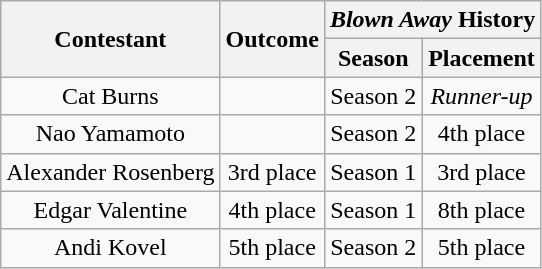<table class="wikitable sortable" border="2" style="text-align:center;">
<tr>
<th rowspan=2>Contestant</th>
<th rowspan=2>Outcome</th>
<th colspan=2><em>Blown Away</em> History</th>
</tr>
<tr>
<th>Season</th>
<th>Placement</th>
</tr>
<tr>
<td>Cat Burns</td>
<td><strong></strong></td>
<td>Season 2</td>
<td><em>Runner-up</em></td>
</tr>
<tr>
<td>Nao Yamamoto</td>
<td><em></em></td>
<td>Season 2</td>
<td>4th place</td>
</tr>
<tr>
<td>Alexander Rosenberg</td>
<td>3rd place</td>
<td>Season 1</td>
<td>3rd place</td>
</tr>
<tr>
<td>Edgar Valentine</td>
<td>4th place</td>
<td>Season 1</td>
<td>8th place</td>
</tr>
<tr>
<td>Andi Kovel</td>
<td>5th place</td>
<td>Season 2</td>
<td>5th place</td>
</tr>
</table>
